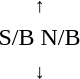<table style="text-align:center;">
<tr>
<td><small>  ↑ </small></td>
</tr>
<tr>
<td><span>S/B</span>   <span>N/B</span></td>
</tr>
<tr>
<td><small> ↓  </small></td>
</tr>
</table>
